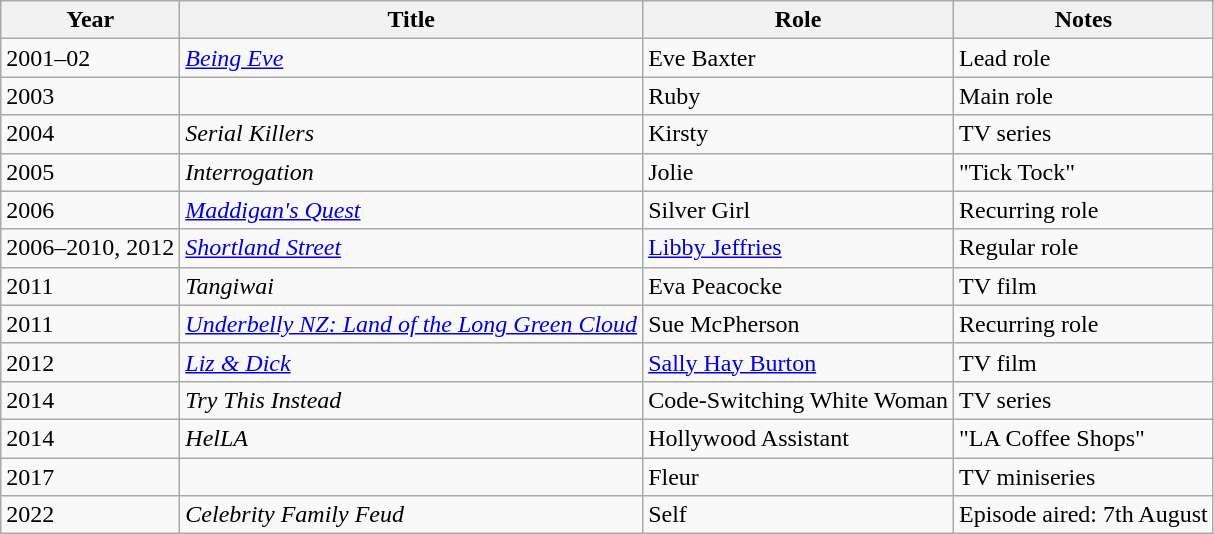<table class="wikitable sortable">
<tr>
<th>Year</th>
<th>Title</th>
<th>Role</th>
<th class="unsortable">Notes</th>
</tr>
<tr>
<td>2001–02</td>
<td><em><a href='#'>Being Eve</a></em></td>
<td>Eve Baxter</td>
<td>Lead role</td>
</tr>
<tr>
<td>2003</td>
<td><em></em></td>
<td>Ruby</td>
<td>Main role</td>
</tr>
<tr>
<td>2004</td>
<td><em>Serial Killers</em></td>
<td>Kirsty</td>
<td>TV series</td>
</tr>
<tr>
<td>2005</td>
<td><em>Interrogation</em></td>
<td>Jolie</td>
<td>"Tick Tock"</td>
</tr>
<tr>
<td>2006</td>
<td><em><a href='#'>Maddigan's Quest</a></em></td>
<td>Silver Girl</td>
<td>Recurring role</td>
</tr>
<tr>
<td>2006–2010, 2012</td>
<td><em><a href='#'>Shortland Street</a></em></td>
<td><a href='#'>Libby Jeffries</a></td>
<td>Regular role</td>
</tr>
<tr>
<td>2011</td>
<td><em>Tangiwai</em></td>
<td>Eva Peacocke</td>
<td>TV film</td>
</tr>
<tr>
<td>2011</td>
<td><em><a href='#'>Underbelly NZ: Land of the Long Green Cloud</a></em></td>
<td>Sue McPherson</td>
<td>Recurring role</td>
</tr>
<tr>
<td>2012</td>
<td><em><a href='#'>Liz & Dick</a></em></td>
<td><a href='#'>Sally Hay Burton</a></td>
<td>TV film</td>
</tr>
<tr>
<td>2014</td>
<td><em>Try This Instead</em></td>
<td>Code-Switching White Woman</td>
<td>TV series</td>
</tr>
<tr>
<td>2014</td>
<td><em>HelLA</em></td>
<td>Hollywood Assistant</td>
<td>"LA Coffee Shops"</td>
</tr>
<tr>
<td>2017</td>
<td><em></em></td>
<td>Fleur</td>
<td>TV miniseries</td>
</tr>
<tr>
<td>2022</td>
<td><em>Celebrity Family Feud</em></td>
<td>Self</td>
<td>Episode aired: 7th August</td>
</tr>
</table>
